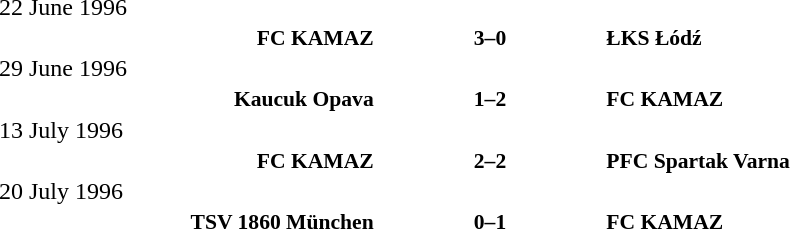<table width=100% cellspacing=1>
<tr>
<th width=20%></th>
<th width=12%></th>
<th width=20%></th>
<th></th>
</tr>
<tr>
<td>22 June 1996</td>
</tr>
<tr style=font-size:90%>
<td align=right><strong>FC KAMAZ</strong></td>
<td align=center><strong>3–0</strong></td>
<td><strong>ŁKS Łódź</strong></td>
</tr>
<tr>
<td>29 June 1996</td>
</tr>
<tr style=font-size:90%>
<td align=right><strong>Kaucuk Opava</strong></td>
<td align=center><strong>1–2</strong></td>
<td><strong>FC KAMAZ</strong></td>
</tr>
<tr>
<td>13 July 1996</td>
</tr>
<tr style=font-size:90%>
<td align=right><strong>FC KAMAZ</strong></td>
<td align=center><strong>2–2</strong></td>
<td><strong>PFC Spartak Varna</strong></td>
</tr>
<tr>
<td>20 July 1996</td>
</tr>
<tr style=font-size:90%>
<td align=right><strong>TSV 1860 München</strong></td>
<td align=center><strong>0–1</strong></td>
<td><strong>FC KAMAZ</strong></td>
</tr>
</table>
